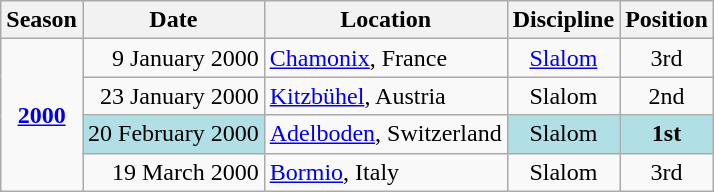<table class="wikitable" style="text-align:center; font-size:100%;">
<tr>
<th>Season</th>
<th>Date</th>
<th>Location</th>
<th>Discipline</th>
<th>Position</th>
</tr>
<tr>
<td rowspan="4" align=center><strong><a href='#'>2000</a></strong></td>
<td align="right">9 January 2000</td>
<td align="left"> <a href='#'>Chamonix</a>, France</td>
<td><a href='#'>Slalom</a></td>
<td>3rd</td>
</tr>
<tr>
<td align="right">23 January 2000</td>
<td align="left"> <a href='#'>Kitzbühel</a>, Austria</td>
<td>Slalom</td>
<td>2nd</td>
</tr>
<tr>
<td align="right" bgcolor="#BOEOE6">20 February 2000</td>
<td align="left"> <a href='#'>Adelboden</a>, Switzerland</td>
<td bgcolor="#BOEOE6">Slalom</td>
<td bgcolor="#BOEOE6"><strong>1st</strong></td>
</tr>
<tr>
<td align="right">19 March 2000</td>
<td align="left"> <a href='#'>Bormio</a>, Italy</td>
<td>Slalom</td>
<td>3rd</td>
</tr>
</table>
